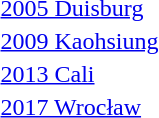<table>
<tr>
<td><a href='#'>2005 Duisburg</a></td>
<td></td>
<td></td>
<td></td>
</tr>
<tr>
<td><a href='#'>2009 Kaohsiung</a></td>
<td></td>
<td></td>
<td></td>
</tr>
<tr>
<td><a href='#'>2013 Cali</a></td>
<td></td>
<td></td>
<td></td>
</tr>
<tr>
<td><a href='#'>2017 Wrocław</a></td>
<td></td>
<td></td>
<td></td>
</tr>
</table>
